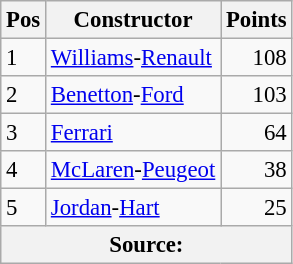<table class="wikitable" style="font-size: 95%;">
<tr>
<th>Pos</th>
<th>Constructor</th>
<th>Points</th>
</tr>
<tr>
<td>1</td>
<td> <a href='#'>Williams</a>-<a href='#'>Renault</a></td>
<td align="right">108</td>
</tr>
<tr>
<td>2</td>
<td> <a href='#'>Benetton</a>-<a href='#'>Ford</a></td>
<td align="right">103</td>
</tr>
<tr>
<td>3</td>
<td> <a href='#'>Ferrari</a></td>
<td align="right">64</td>
</tr>
<tr>
<td>4</td>
<td> <a href='#'>McLaren</a>-<a href='#'>Peugeot</a></td>
<td align="right">38</td>
</tr>
<tr>
<td>5</td>
<td> <a href='#'>Jordan</a>-<a href='#'>Hart</a></td>
<td align="right">25</td>
</tr>
<tr>
<th colspan=4>Source: </th>
</tr>
</table>
